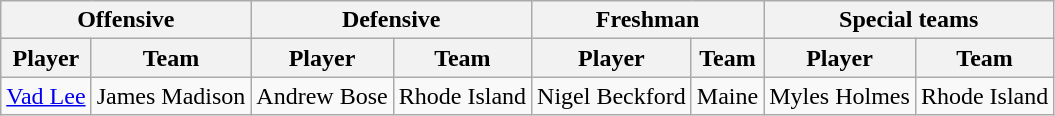<table class="wikitable" border="1">
<tr>
<th colspan="2">Offensive</th>
<th colspan="2">Defensive</th>
<th colspan="2">Freshman</th>
<th colspan="2">Special teams</th>
</tr>
<tr>
<th>Player</th>
<th>Team</th>
<th>Player</th>
<th>Team</th>
<th>Player</th>
<th>Team</th>
<th>Player</th>
<th>Team</th>
</tr>
<tr>
<td><a href='#'>Vad Lee</a></td>
<td>James Madison</td>
<td>Andrew Bose</td>
<td>Rhode Island</td>
<td>Nigel Beckford</td>
<td>Maine</td>
<td>Myles Holmes</td>
<td>Rhode Island</td>
</tr>
</table>
